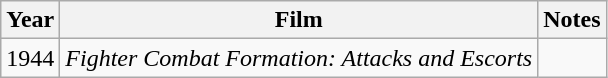<table class="wikitable">
<tr>
<th>Year</th>
<th>Film</th>
<th>Notes</th>
</tr>
<tr>
<td>1944</td>
<td><em>Fighter Combat Formation: Attacks and Escorts</em></td>
<td><small></small></td>
</tr>
</table>
